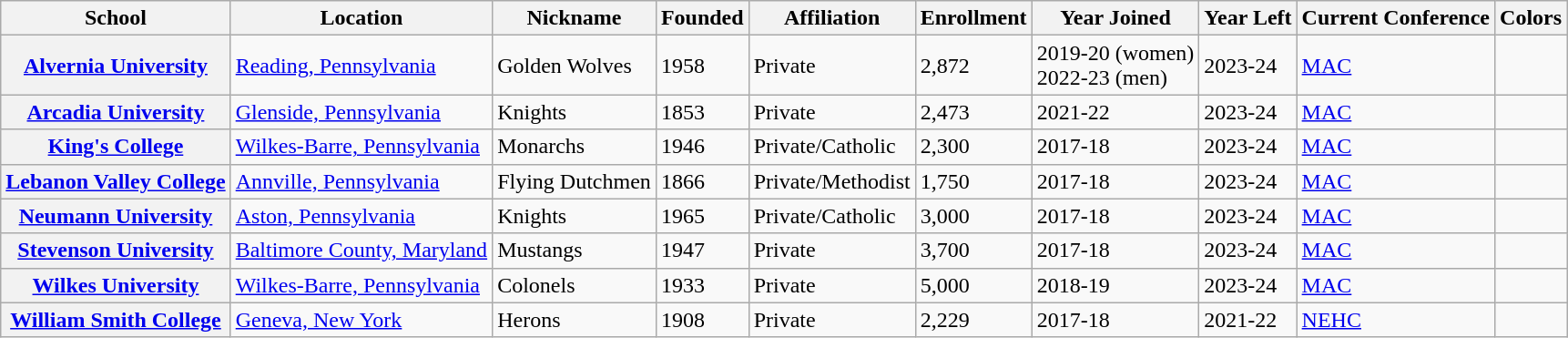<table class="wikitable sortable plainrowheaders">
<tr>
<th scope="col">School</th>
<th scope="col">Location</th>
<th scope="col">Nickname</th>
<th scope="col">Founded</th>
<th scope="col">Affiliation</th>
<th scope="col">Enrollment</th>
<th scope="col">Year Joined</th>
<th scope="col">Year Left</th>
<th scope="col">Current Conference</th>
<th class="unsortable">Colors</th>
</tr>
<tr>
<th scope="row"><a href='#'>Alvernia University</a></th>
<td><a href='#'>Reading, Pennsylvania</a></td>
<td>Golden Wolves</td>
<td>1958</td>
<td>Private</td>
<td>2,872</td>
<td>2019-20 (women)<br>2022-23 (men)</td>
<td>2023-24</td>
<td><a href='#'>MAC</a></td>
<td style="text-align:right;"></td>
</tr>
<tr>
<th scope="row"><a href='#'>Arcadia University</a></th>
<td><a href='#'>Glenside, Pennsylvania</a></td>
<td>Knights</td>
<td>1853</td>
<td>Private</td>
<td>2,473</td>
<td>2021-22</td>
<td>2023-24</td>
<td><a href='#'>MAC</a></td>
<td style="text-align:right;"></td>
</tr>
<tr>
<th scope="row"><a href='#'>King's College</a></th>
<td><a href='#'>Wilkes-Barre, Pennsylvania</a></td>
<td>Monarchs</td>
<td>1946</td>
<td>Private/Catholic</td>
<td>2,300</td>
<td>2017-18</td>
<td>2023-24</td>
<td><a href='#'>MAC</a></td>
<td style="text-align:right;"></td>
</tr>
<tr>
<th scope="row"><a href='#'>Lebanon Valley College</a></th>
<td><a href='#'>Annville, Pennsylvania</a></td>
<td>Flying Dutchmen</td>
<td>1866</td>
<td>Private/Methodist</td>
<td>1,750</td>
<td>2017-18</td>
<td>2023-24</td>
<td><a href='#'>MAC</a></td>
<td style="text-align:right;"></td>
</tr>
<tr>
<th scope="row"><a href='#'>Neumann University</a></th>
<td><a href='#'>Aston, Pennsylvania</a></td>
<td>Knights</td>
<td>1965</td>
<td>Private/Catholic</td>
<td>3,000</td>
<td>2017-18</td>
<td>2023-24</td>
<td><a href='#'>MAC</a></td>
<td style="text-align:right;"></td>
</tr>
<tr>
<th scope="row"><a href='#'>Stevenson University</a></th>
<td><a href='#'>Baltimore County, Maryland</a></td>
<td>Mustangs</td>
<td>1947</td>
<td>Private</td>
<td>3,700</td>
<td>2017-18</td>
<td>2023-24</td>
<td><a href='#'>MAC</a></td>
<td style="text-align:right;"></td>
</tr>
<tr>
<th scope="row"><a href='#'>Wilkes University</a></th>
<td><a href='#'>Wilkes-Barre, Pennsylvania</a></td>
<td>Colonels</td>
<td>1933</td>
<td>Private</td>
<td>5,000</td>
<td>2018-19</td>
<td>2023-24</td>
<td><a href='#'>MAC</a></td>
<td style="text-align:right;"></td>
</tr>
<tr>
<th scope="row"><a href='#'>William Smith College</a></th>
<td><a href='#'>Geneva, New York</a></td>
<td>Herons</td>
<td>1908</td>
<td>Private</td>
<td>2,229</td>
<td>2017-18</td>
<td>2021-22</td>
<td><a href='#'>NEHC</a></td>
<td style="text-align:right;"></td>
</tr>
</table>
